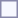<table style="border:1px solid #8888aa; background-color:#f7f8ff; padding:5px; font-size:95%; margin: 0px 12px 12px 0px;">
</table>
